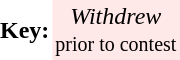<table border="0" cellspacing="0" cellpadding="2">
<tr>
<td><strong>Key:</strong></td>
<td align="center" bgcolor=#FFE8E8><em>Withdrew</em><br><small>prior to contest</small></td>
</tr>
</table>
